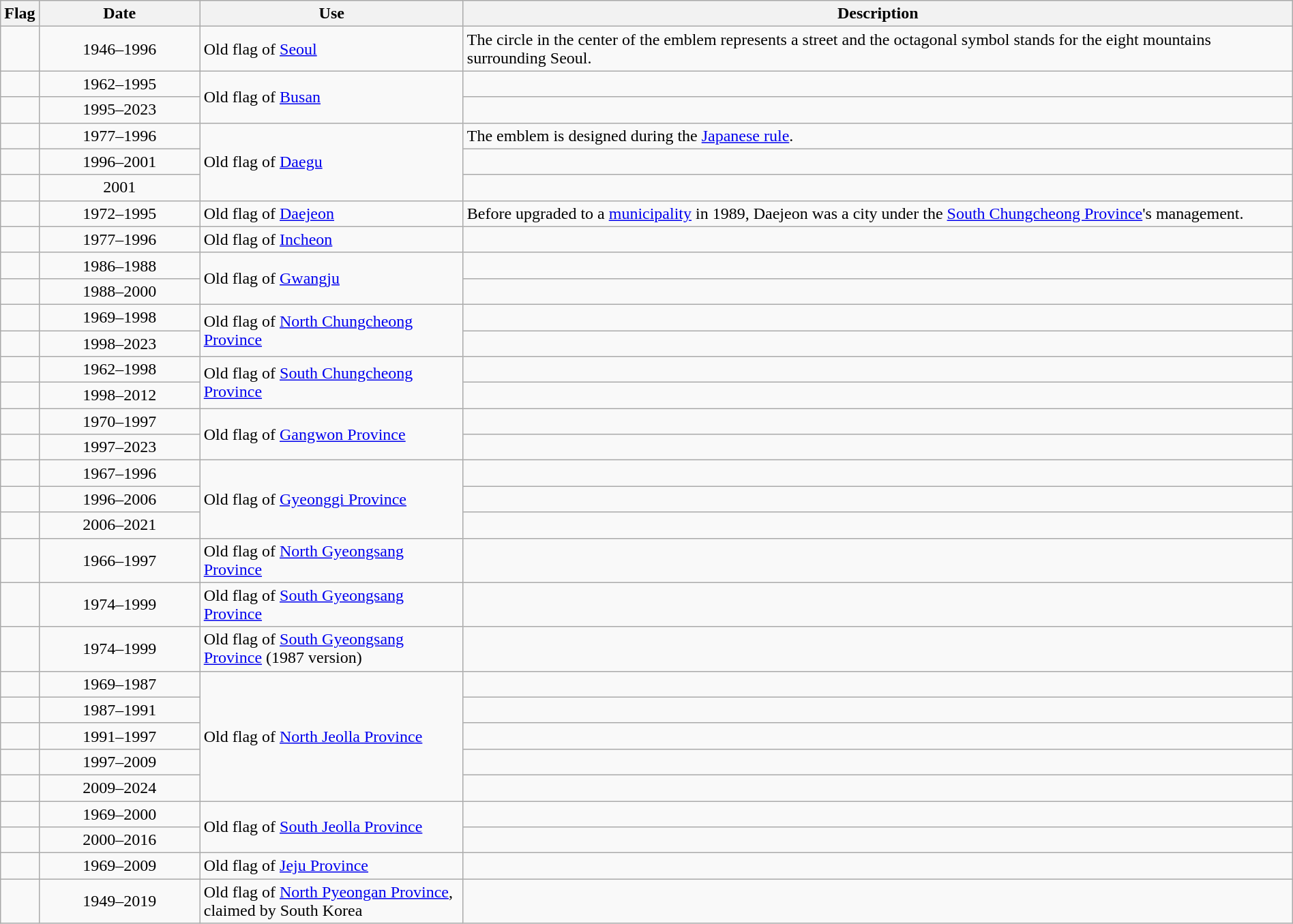<table class="wikitable" style="width:100%;">
<tr>
<th>Flag</th>
<th style="width:150px">Date</th>
<th style="width:250px">Use</th>
<th style="min-width:250px">Description</th>
</tr>
<tr>
<td></td>
<td style="text-align:center">1946–1996</td>
<td>Old flag of <a href='#'>Seoul</a></td>
<td>The circle in the center of the emblem represents a street and the octagonal symbol stands for the eight mountains surrounding Seoul.</td>
</tr>
<tr>
<td></td>
<td style="text-align:center">1962–1995</td>
<td rowspan=2>Old flag of <a href='#'>Busan</a></td>
<td></td>
</tr>
<tr>
<td></td>
<td style="text-align:center">1995–2023</td>
<td></td>
</tr>
<tr>
<td></td>
<td style="text-align:center">1977–1996</td>
<td rowspan=3>Old flag of <a href='#'>Daegu</a></td>
<td>The emblem is designed during the <a href='#'>Japanese rule</a>.</td>
</tr>
<tr>
<td></td>
<td style="text-align:center">1996–2001</td>
<td></td>
</tr>
<tr>
<td></td>
<td style="text-align:center">2001</td>
<td></td>
</tr>
<tr>
<td></td>
<td style="text-align:center">1972–1995</td>
<td>Old flag of <a href='#'>Daejeon</a></td>
<td>Before upgraded to a <a href='#'>municipality</a> in 1989, Daejeon was a city under the <a href='#'>South Chungcheong Province</a>'s management.</td>
</tr>
<tr>
<td></td>
<td style="text-align:center">1977–1996</td>
<td>Old flag of <a href='#'>Incheon</a></td>
<td></td>
</tr>
<tr>
<td></td>
<td style="text-align:center">1986–1988</td>
<td rowspan=2>Old flag of <a href='#'>Gwangju</a></td>
<td></td>
</tr>
<tr>
<td></td>
<td style="text-align:center">1988–2000</td>
<td></td>
</tr>
<tr>
<td></td>
<td style="text-align:center">1969–1998</td>
<td rowspan=2>Old flag of <a href='#'>North Chungcheong Province</a></td>
<td></td>
</tr>
<tr>
<td></td>
<td style="text-align:center">1998–2023</td>
<td></td>
</tr>
<tr>
<td></td>
<td style="text-align:center">1962–1998</td>
<td rowspan=2>Old flag of <a href='#'>South Chungcheong Province</a></td>
<td></td>
</tr>
<tr>
<td></td>
<td style="text-align:center">1998–2012</td>
<td></td>
</tr>
<tr>
<td></td>
<td style="text-align:center">1970–1997</td>
<td rowspan=2>Old flag of <a href='#'>Gangwon Province</a></td>
<td></td>
</tr>
<tr>
<td></td>
<td style="text-align:center">1997–2023</td>
<td></td>
</tr>
<tr>
<td></td>
<td style="text-align:center">1967–1996</td>
<td rowspan=3>Old flag of <a href='#'>Gyeonggi Province</a></td>
<td></td>
</tr>
<tr>
<td></td>
<td style="text-align:center">1996–2006</td>
<td></td>
</tr>
<tr>
<td></td>
<td style="text-align:center">2006–2021</td>
<td></td>
</tr>
<tr>
<td></td>
<td style="text-align:center">1966–1997</td>
<td>Old flag of <a href='#'>North Gyeongsang Province</a></td>
<td></td>
</tr>
<tr>
<td></td>
<td style="text-align:center">1974–1999</td>
<td>Old flag of <a href='#'>South Gyeongsang Province</a></td>
<td></td>
</tr>
<tr>
<td></td>
<td style="text-align:center">1974–1999</td>
<td>Old flag of <a href='#'>South Gyeongsang Province</a> (1987 version)</td>
<td></td>
</tr>
<tr>
<td></td>
<td style="text-align:center">1969–1987</td>
<td rowspan=5>Old flag of <a href='#'>North Jeolla Province</a></td>
<td></td>
</tr>
<tr>
<td></td>
<td style="text-align:center">1987–1991</td>
<td></td>
</tr>
<tr>
<td></td>
<td style="text-align:center">1991–1997</td>
<td></td>
</tr>
<tr>
<td></td>
<td style="text-align:center">1997–2009</td>
<td></td>
</tr>
<tr>
<td></td>
<td style="text-align:center">2009–2024</td>
<td></td>
</tr>
<tr>
<td></td>
<td style="text-align:center">1969–2000</td>
<td rowspan=2>Old flag of <a href='#'>South Jeolla Province</a></td>
<td></td>
</tr>
<tr>
<td></td>
<td style="text-align:center">2000–2016</td>
<td></td>
</tr>
<tr>
<td></td>
<td style="text-align:center">1969–2009</td>
<td>Old flag of <a href='#'>Jeju Province</a></td>
<td></td>
</tr>
<tr>
<td></td>
<td style="text-align:center">1949–2019</td>
<td>Old flag of <a href='#'>North Pyeongan Province</a>, claimed by South Korea</td>
</tr>
</table>
